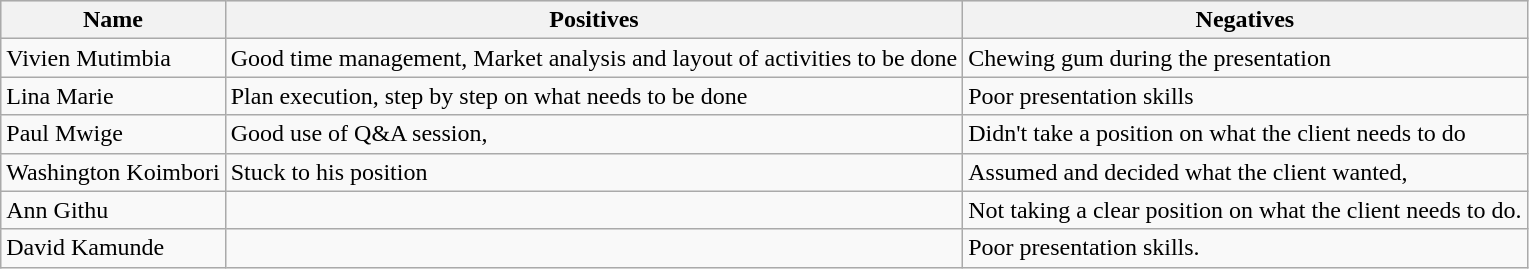<table class="wikitable">
<tr style="background:#e0e0e0;">
<th>Name</th>
<th>Positives</th>
<th>Negatives</th>
</tr>
<tr style="background:#f9f9f9;">
<td>Vivien Mutimbia</td>
<td>Good time management, Market analysis and layout of activities to be done</td>
<td>Chewing gum during the presentation</td>
</tr>
<tr style="background:#f9f9f9;">
<td>Lina Marie</td>
<td>Plan execution, step by step on what needs to be done</td>
<td>Poor presentation skills</td>
</tr>
<tr style="background:#f9f9f9;">
<td>Paul Mwige</td>
<td>Good use of Q&A session,</td>
<td>Didn't take a position on what the client needs to do</td>
</tr>
<tr style="background:#f9f9f9;">
<td>Washington Koimbori</td>
<td>Stuck to his position</td>
<td>Assumed and decided what the client wanted,</td>
</tr>
<tr style="background:#f9f9f9;">
<td>Ann Githu</td>
<td></td>
<td>Not taking a clear position on what the client needs to do.</td>
</tr>
<tr style="background:#f9f9f9;">
<td>David Kamunde</td>
<td></td>
<td>Poor presentation skills.</td>
</tr>
</table>
